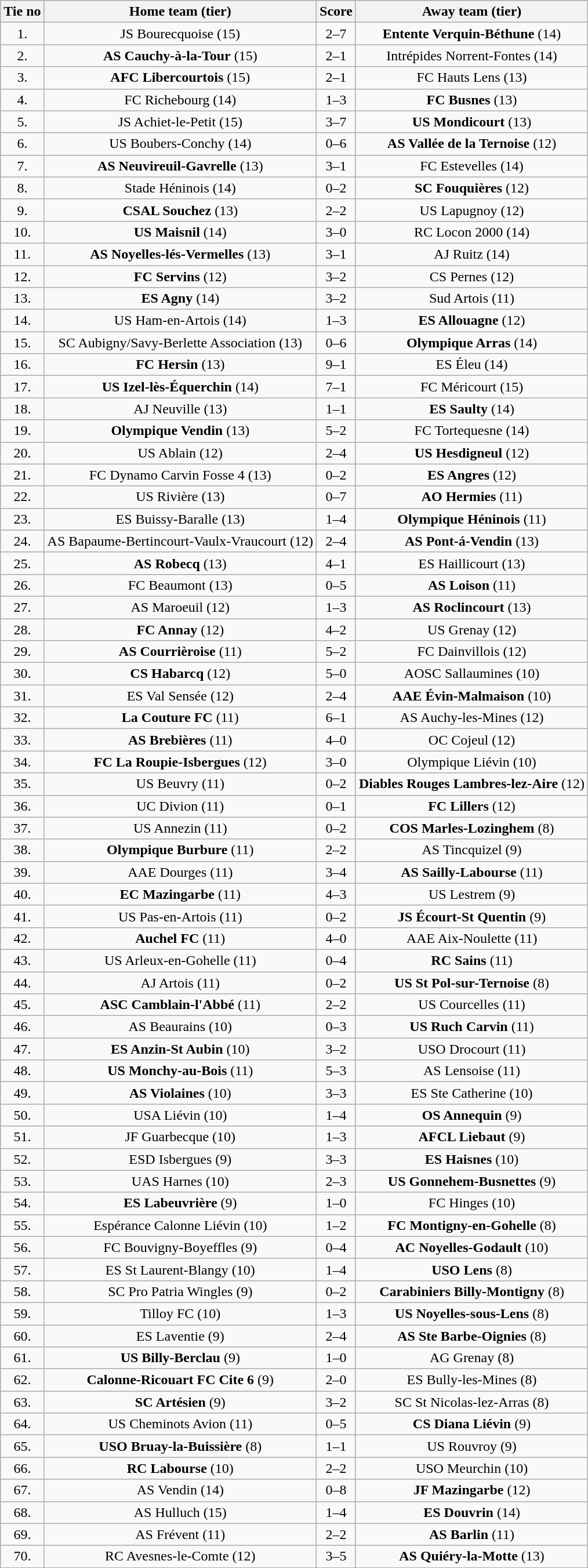<table class="wikitable" style="text-align: center">
<tr>
<th>Tie no</th>
<th>Home team (tier)</th>
<th>Score</th>
<th>Away team (tier)</th>
</tr>
<tr>
<td>1.</td>
<td>JS Bourecquoise (15)</td>
<td>2–7</td>
<td><strong>Entente Verquin-Béthune</strong> (14)</td>
</tr>
<tr>
<td>2.</td>
<td><strong>AS Cauchy-à-la-Tour</strong> (15)</td>
<td>2–1</td>
<td>Intrépides Norrent-Fontes (14)</td>
</tr>
<tr>
<td>3.</td>
<td><strong>AFC Libercourtois</strong> (15)</td>
<td>2–1</td>
<td>FC Hauts Lens (13)</td>
</tr>
<tr>
<td>4.</td>
<td>FC Richebourg (14)</td>
<td>1–3</td>
<td><strong>FC Busnes</strong> (13)</td>
</tr>
<tr>
<td>5.</td>
<td>JS Achiet-le-Petit (15)</td>
<td>3–7</td>
<td><strong>US Mondicourt</strong> (13)</td>
</tr>
<tr>
<td>6.</td>
<td>US Boubers-Conchy (14)</td>
<td>0–6</td>
<td><strong>AS Vallée de la Ternoise</strong> (12)</td>
</tr>
<tr>
<td>7.</td>
<td><strong>AS Neuvireuil-Gavrelle</strong> (13)</td>
<td>3–1 </td>
<td>FC Estevelles (14)</td>
</tr>
<tr>
<td>8.</td>
<td>Stade Héninois (14)</td>
<td>0–2</td>
<td><strong>SC Fouquières</strong> (12)</td>
</tr>
<tr>
<td>9.</td>
<td><strong>CSAL Souchez</strong> (13)</td>
<td>2–2 </td>
<td>US Lapugnoy (12)</td>
</tr>
<tr>
<td>10.</td>
<td><strong>US Maisnil</strong> (14)</td>
<td>3–0</td>
<td>RC Locon 2000 (14)</td>
</tr>
<tr>
<td>11.</td>
<td><strong>AS Noyelles-lés-Vermelles</strong> (13)</td>
<td>3–1 </td>
<td>AJ Ruitz (14)</td>
</tr>
<tr>
<td>12.</td>
<td><strong>FC Servins</strong> (12)</td>
<td>3–2 </td>
<td>CS Pernes (12)</td>
</tr>
<tr>
<td>13.</td>
<td><strong>ES Agny</strong> (14)</td>
<td>3–2</td>
<td>Sud Artois (11)</td>
</tr>
<tr>
<td>14.</td>
<td>US Ham-en-Artois (14)</td>
<td>1–3</td>
<td><strong>ES Allouagne</strong> (12)</td>
</tr>
<tr>
<td>15.</td>
<td>SC Aubigny/Savy-Berlette Association (13)</td>
<td>0–6</td>
<td><strong>Olympique Arras</strong> (14)</td>
</tr>
<tr>
<td>16.</td>
<td><strong>FC Hersin</strong> (13)</td>
<td>9–1</td>
<td>ES Éleu (14)</td>
</tr>
<tr>
<td>17.</td>
<td><strong>US Izel-lès-Équerchin</strong> (14)</td>
<td>7–1</td>
<td>FC Méricourt (15)</td>
</tr>
<tr>
<td>18.</td>
<td>AJ Neuville (13)</td>
<td>1–1 </td>
<td><strong>ES Saulty</strong> (14)</td>
</tr>
<tr>
<td>19.</td>
<td><strong>Olympique Vendin</strong> (13)</td>
<td>5–2</td>
<td>FC Tortequesne (14)</td>
</tr>
<tr>
<td>20.</td>
<td>US Ablain (12)</td>
<td>2–4</td>
<td><strong>US Hesdigneul</strong> (12)</td>
</tr>
<tr>
<td>21.</td>
<td>FC Dynamo Carvin Fosse 4 (13)</td>
<td>0–2</td>
<td><strong>ES Angres</strong> (12)</td>
</tr>
<tr>
<td>22.</td>
<td>US Rivière (13)</td>
<td>0–7</td>
<td><strong>AO Hermies</strong> (11)</td>
</tr>
<tr>
<td>23.</td>
<td>ES Buissy-Baralle (13)</td>
<td>1–4</td>
<td><strong>Olympique Héninois</strong> (11)</td>
</tr>
<tr>
<td>24.</td>
<td>AS Bapaume-Bertincourt-Vaulx-Vraucourt (12)</td>
<td>2–4</td>
<td><strong>AS Pont-á-Vendin</strong> (13)</td>
</tr>
<tr>
<td>25.</td>
<td><strong>AS Robecq</strong> (13)</td>
<td>4–1</td>
<td>ES Haillicourt (13)</td>
</tr>
<tr>
<td>26.</td>
<td>FC Beaumont (13)</td>
<td>0–5</td>
<td><strong>AS Loison</strong> (11)</td>
</tr>
<tr>
<td>27.</td>
<td>AS Maroeuil (12)</td>
<td>1–3 </td>
<td><strong>AS Roclincourt</strong> (13)</td>
</tr>
<tr>
<td>28.</td>
<td><strong>FC Annay</strong> (12)</td>
<td>4–2</td>
<td>US Grenay (12)</td>
</tr>
<tr>
<td>29.</td>
<td><strong>AS Courrièroise</strong> (11)</td>
<td>5–2</td>
<td>FC Dainvillois (12)</td>
</tr>
<tr>
<td>30.</td>
<td><strong>CS Habarcq</strong> (12)</td>
<td>5–0</td>
<td>AOSC Sallaumines (10)</td>
</tr>
<tr>
<td>31.</td>
<td>ES Val Sensée (12)</td>
<td>2–4</td>
<td><strong>AAE Évin-Malmaison</strong> (10)</td>
</tr>
<tr>
<td>32.</td>
<td><strong>La Couture FC</strong> (11)</td>
<td>6–1</td>
<td>AS Auchy-les-Mines (12)</td>
</tr>
<tr>
<td>33.</td>
<td><strong>AS Brebières</strong> (11)</td>
<td>4–0</td>
<td>OC Cojeul (12)</td>
</tr>
<tr>
<td>34.</td>
<td><strong>FC La Roupie-Isbergues</strong> (12)</td>
<td>3–0</td>
<td>Olympique Liévin (10)</td>
</tr>
<tr>
<td>35.</td>
<td>US Beuvry (11)</td>
<td>0–2</td>
<td><strong>Diables Rouges Lambres-lez-Aire</strong> (12)</td>
</tr>
<tr>
<td>36.</td>
<td>UC Divion (11)</td>
<td>0–1</td>
<td><strong>FC Lillers</strong> (12)</td>
</tr>
<tr>
<td>37.</td>
<td>US Annezin (11)</td>
<td>0–2</td>
<td><strong>COS Marles-Lozinghem</strong> (8)</td>
</tr>
<tr>
<td>38.</td>
<td><strong>Olympique Burbure</strong> (11)</td>
<td>2–2 </td>
<td>AS Tincquizel (9)</td>
</tr>
<tr>
<td>39.</td>
<td>AAE Dourges (11)</td>
<td>3–4</td>
<td><strong>AS Sailly-Labourse</strong> (11)</td>
</tr>
<tr>
<td>40.</td>
<td><strong>EC Mazingarbe</strong> (11)</td>
<td>4–3</td>
<td>US Lestrem (9)</td>
</tr>
<tr>
<td>41.</td>
<td>US Pas-en-Artois (11)</td>
<td>0–2</td>
<td><strong>JS Écourt-St Quentin</strong> (9)</td>
</tr>
<tr>
<td>42.</td>
<td><strong>Auchel FC</strong> (11)</td>
<td>4–0</td>
<td>AAE Aix-Noulette (11)</td>
</tr>
<tr>
<td>43.</td>
<td>US Arleux-en-Gohelle (11)</td>
<td>0–4</td>
<td><strong>RC Sains</strong> (11)</td>
</tr>
<tr>
<td>44.</td>
<td>AJ Artois (11)</td>
<td>0–2</td>
<td><strong>US St Pol-sur-Ternoise</strong> (8)</td>
</tr>
<tr>
<td>45.</td>
<td><strong>ASC Camblain-l'Abbé</strong> (11)</td>
<td>2–2 </td>
<td>US Courcelles (11)</td>
</tr>
<tr>
<td>46.</td>
<td>AS Beaurains (10)</td>
<td>0–3</td>
<td><strong>US Ruch Carvin</strong> (11)</td>
</tr>
<tr>
<td>47.</td>
<td><strong>ES Anzin-St Aubin</strong> (10)</td>
<td>3–2</td>
<td>USO Drocourt (11)</td>
</tr>
<tr>
<td>48.</td>
<td><strong>US Monchy-au-Bois</strong> (11)</td>
<td>5–3 </td>
<td>AS Lensoise (11)</td>
</tr>
<tr>
<td>49.</td>
<td><strong>AS Violaines</strong> (10)</td>
<td>3–3 </td>
<td>ES Ste Catherine (10)</td>
</tr>
<tr>
<td>50.</td>
<td>USA Liévin (10)</td>
<td>1–4</td>
<td><strong>OS Annequin</strong> (9)</td>
</tr>
<tr>
<td>51.</td>
<td>JF Guarbecque (10)</td>
<td>1–3</td>
<td><strong>AFCL Liebaut</strong> (9)</td>
</tr>
<tr>
<td>52.</td>
<td>ESD Isbergues (9)</td>
<td>3–3 </td>
<td><strong>ES Haisnes</strong> (10)</td>
</tr>
<tr>
<td>53.</td>
<td>UAS Harnes (10)</td>
<td>2–3</td>
<td><strong>US Gonnehem-Busnettes</strong> (9)</td>
</tr>
<tr>
<td>54.</td>
<td><strong>ES Labeuvrière</strong> (9)</td>
<td>1–0 </td>
<td>FC Hinges (10)</td>
</tr>
<tr>
<td>55.</td>
<td>Espérance Calonne Liévin (10)</td>
<td>1–2 </td>
<td><strong>FC Montigny-en-Gohelle</strong> (8)</td>
</tr>
<tr>
<td>56.</td>
<td>FC Bouvigny-Boyeffles (9)</td>
<td>0–4</td>
<td><strong>AC Noyelles-Godault</strong> (10)</td>
</tr>
<tr>
<td>57.</td>
<td>ES St Laurent-Blangy (10)</td>
<td>1–4</td>
<td><strong>USO Lens</strong> (8)</td>
</tr>
<tr>
<td>58.</td>
<td>SC Pro Patria Wingles (9)</td>
<td>0–2</td>
<td><strong>Carabiniers Billy-Montigny</strong> (8)</td>
</tr>
<tr>
<td>59.</td>
<td>Tilloy FC (10)</td>
<td>1–3</td>
<td><strong>US Noyelles-sous-Lens</strong> (8)</td>
</tr>
<tr>
<td>60.</td>
<td>ES Laventie (9)</td>
<td>2–4</td>
<td><strong>AS Ste Barbe-Oignies</strong> (8)</td>
</tr>
<tr>
<td>61.</td>
<td><strong>US Billy-Berclau</strong> (9)</td>
<td>1–0</td>
<td>AG Grenay (8)</td>
</tr>
<tr>
<td>62.</td>
<td><strong>Calonne-Ricouart FC Cite 6</strong> (9)</td>
<td>2–0</td>
<td>ES Bully-les-Mines (8)</td>
</tr>
<tr>
<td>63.</td>
<td><strong>SC Artésien</strong> (9)</td>
<td>3–2</td>
<td>SC St Nicolas-lez-Arras (8)</td>
</tr>
<tr>
<td>64.</td>
<td>US Cheminots Avion (11)</td>
<td>0–5</td>
<td><strong>CS Diana Liévin</strong> (9)</td>
</tr>
<tr>
<td>65.</td>
<td><strong>USO Bruay-la-Buissière</strong> (8)</td>
<td>1–1 </td>
<td>US Rouvroy (9)</td>
</tr>
<tr>
<td>66.</td>
<td><strong>RC Labourse</strong> (10)</td>
<td>2–2 </td>
<td>USO Meurchin (10)</td>
</tr>
<tr>
<td>67.</td>
<td>AS Vendin (14)</td>
<td>0–8</td>
<td><strong>JF Mazingarbe</strong> (12)</td>
</tr>
<tr>
<td>68.</td>
<td>AS Hulluch (15)</td>
<td>1–4</td>
<td><strong>ES Douvrin</strong> (14)</td>
</tr>
<tr>
<td>69.</td>
<td>AS Frévent (11)</td>
<td>2–2 </td>
<td><strong>AS Barlin</strong> (11)</td>
</tr>
<tr>
<td>70.</td>
<td>RC Avesnes-le-Comte (12)</td>
<td>3–5</td>
<td><strong>AS Quiéry-la-Motte</strong> (13)</td>
</tr>
</table>
